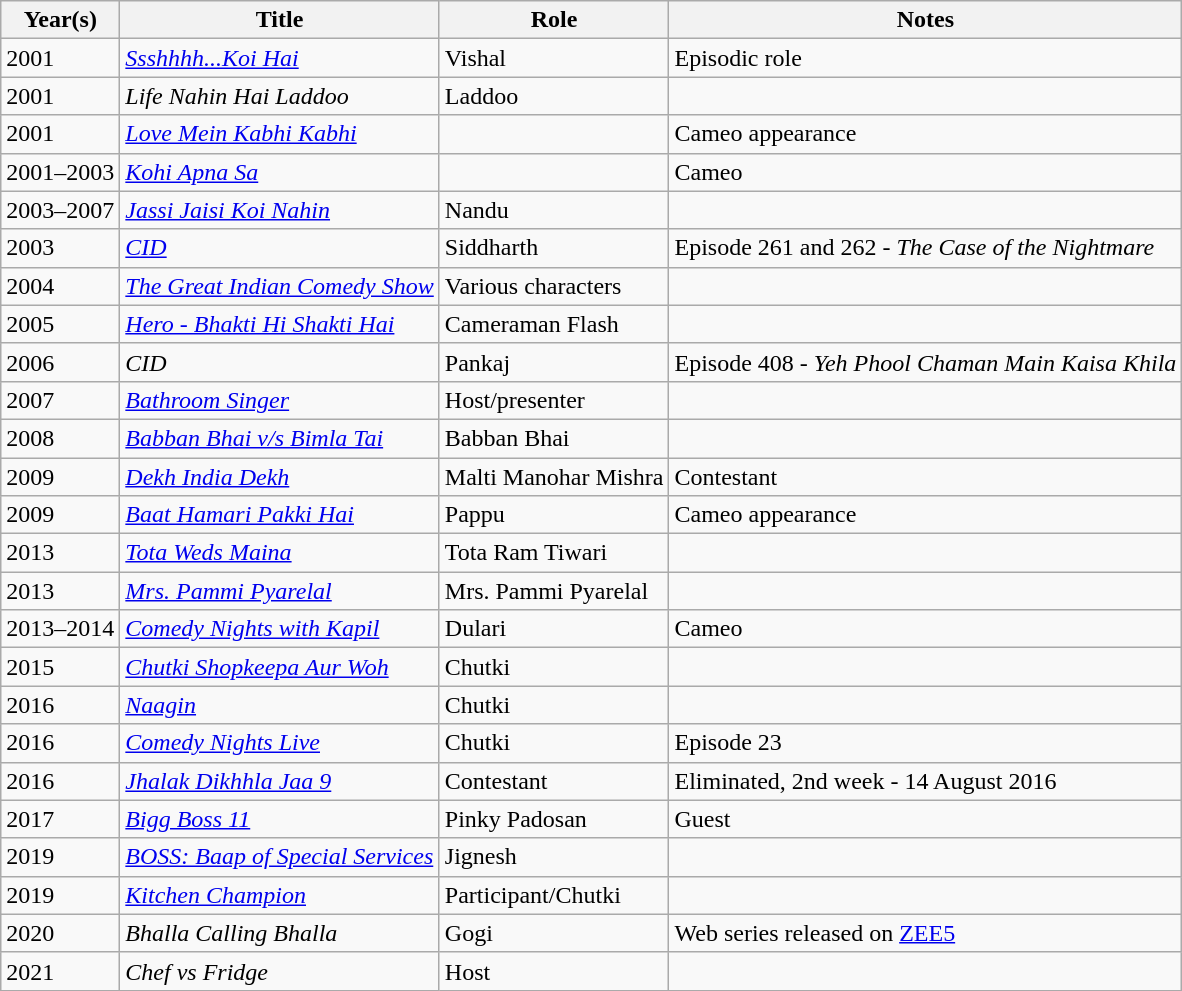<table class="wikitable sortable">
<tr>
<th>Year(s)</th>
<th>Title</th>
<th>Role</th>
<th>Notes</th>
</tr>
<tr>
<td>2001</td>
<td><em><a href='#'>Ssshhhh...Koi Hai</a></em></td>
<td>Vishal</td>
<td>Episodic role</td>
</tr>
<tr>
<td>2001</td>
<td><em>Life Nahin Hai Laddoo</em></td>
<td>Laddoo</td>
<td></td>
</tr>
<tr>
<td>2001</td>
<td><em><a href='#'>Love Mein Kabhi Kabhi</a></em></td>
<td></td>
<td>Cameo appearance</td>
</tr>
<tr>
<td>2001–2003</td>
<td><em><a href='#'>Kohi Apna Sa</a></em></td>
<td></td>
<td>Cameo</td>
</tr>
<tr>
<td>2003–2007</td>
<td><em><a href='#'>Jassi Jaisi Koi Nahin</a></em></td>
<td>Nandu</td>
<td></td>
</tr>
<tr>
<td>2003</td>
<td><em><a href='#'>CID</a></em></td>
<td>Siddharth</td>
<td>Episode 261 and 262 - <em>The Case of the Nightmare</em></td>
</tr>
<tr>
<td>2004</td>
<td><em><a href='#'>The Great Indian Comedy Show</a></em></td>
<td>Various characters</td>
<td></td>
</tr>
<tr>
<td>2005</td>
<td><em><a href='#'>Hero - Bhakti Hi Shakti Hai</a></em></td>
<td>Cameraman Flash</td>
<td></td>
</tr>
<tr>
<td>2006</td>
<td><em>CID</em></td>
<td>Pankaj</td>
<td>Episode 408 - <em>Yeh Phool Chaman Main Kaisa Khila</em></td>
</tr>
<tr>
<td>2007</td>
<td><em><a href='#'>Bathroom Singer</a></em></td>
<td>Host/presenter</td>
<td></td>
</tr>
<tr>
<td>2008</td>
<td><em><a href='#'>Babban Bhai v/s Bimla Tai</a></em></td>
<td>Babban Bhai</td>
<td></td>
</tr>
<tr>
<td>2009</td>
<td><em><a href='#'>Dekh India Dekh</a></em></td>
<td>Malti Manohar Mishra</td>
<td>Contestant</td>
</tr>
<tr>
<td>2009</td>
<td><em><a href='#'>Baat Hamari Pakki Hai</a></em></td>
<td>Pappu</td>
<td>Cameo appearance</td>
</tr>
<tr>
<td>2013</td>
<td><em><a href='#'>Tota Weds Maina</a></em></td>
<td>Tota Ram Tiwari</td>
<td></td>
</tr>
<tr>
<td>2013</td>
<td><em><a href='#'>Mrs. Pammi Pyarelal</a></em></td>
<td>Mrs. Pammi Pyarelal</td>
<td></td>
</tr>
<tr>
<td>2013–2014</td>
<td><em><a href='#'>Comedy Nights with Kapil</a></em></td>
<td>Dulari</td>
<td>Cameo</td>
</tr>
<tr>
<td>2015</td>
<td><em><a href='#'>Chutki Shopkeepa Aur Woh</a></em></td>
<td>Chutki</td>
<td></td>
</tr>
<tr>
<td>2016</td>
<td><em><a href='#'>Naagin</a></em></td>
<td>Chutki</td>
<td></td>
</tr>
<tr>
<td>2016</td>
<td><em><a href='#'>Comedy Nights Live</a></em></td>
<td>Chutki</td>
<td>Episode 23</td>
</tr>
<tr>
<td>2016</td>
<td><em><a href='#'>Jhalak Dikhhla Jaa 9</a></em></td>
<td>Contestant</td>
<td>Eliminated, 2nd week - 14 August 2016</td>
</tr>
<tr>
<td>2017</td>
<td><em><a href='#'>Bigg Boss 11</a></em></td>
<td>Pinky Padosan</td>
<td>Guest</td>
</tr>
<tr>
<td>2019</td>
<td><em><a href='#'>BOSS: Baap of Special Services</a></em></td>
<td>Jignesh</td>
<td></td>
</tr>
<tr>
<td>2019</td>
<td><em><a href='#'>Kitchen Champion</a></em></td>
<td>Participant/Chutki</td>
<td></td>
</tr>
<tr>
<td>2020</td>
<td><em>Bhalla Calling Bhalla</em></td>
<td>Gogi</td>
<td>Web series released on <a href='#'>ZEE5</a></td>
</tr>
<tr>
<td>2021</td>
<td><em>Chef vs Fridge</em></td>
<td>Host</td>
<td></td>
</tr>
</table>
